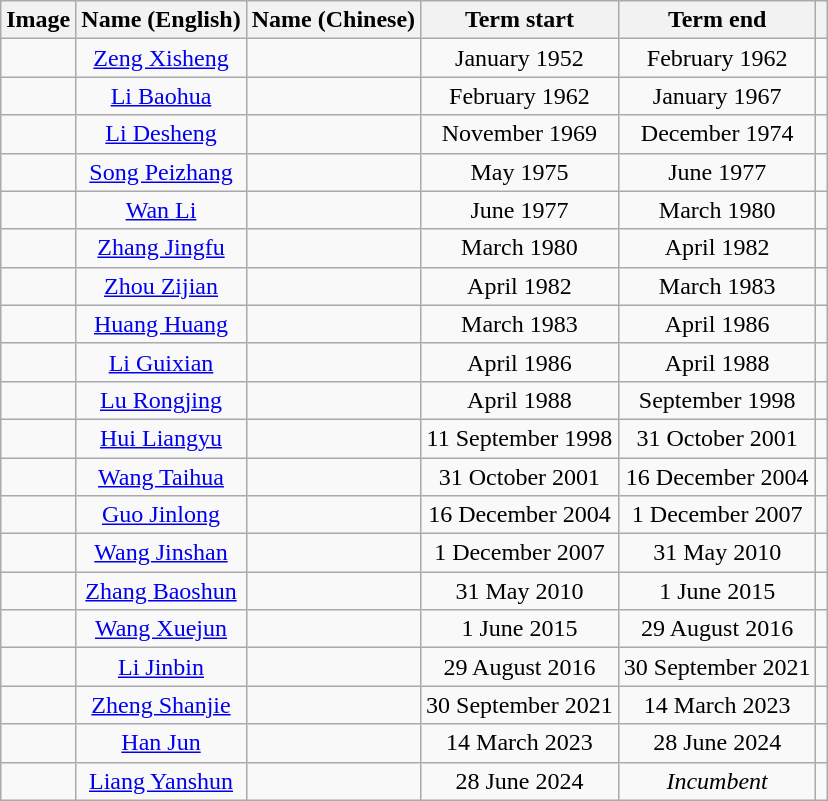<table class="wikitable" style="text-align:center">
<tr>
<th>Image</th>
<th>Name (English)</th>
<th>Name (Chinese)</th>
<th>Term start</th>
<th>Term end</th>
<th></th>
</tr>
<tr>
<td></td>
<td><a href='#'>Zeng Xisheng</a></td>
<td></td>
<td>January 1952</td>
<td>February 1962</td>
<td></td>
</tr>
<tr>
<td></td>
<td><a href='#'>Li Baohua</a></td>
<td></td>
<td>February 1962</td>
<td>January 1967</td>
<td></td>
</tr>
<tr>
<td></td>
<td><a href='#'>Li Desheng</a></td>
<td></td>
<td>November 1969</td>
<td>December 1974</td>
<td></td>
</tr>
<tr>
<td></td>
<td><a href='#'>Song Peizhang</a></td>
<td></td>
<td>May 1975</td>
<td>June 1977</td>
<td></td>
</tr>
<tr>
<td></td>
<td><a href='#'>Wan Li</a></td>
<td></td>
<td>June 1977</td>
<td>March 1980</td>
<td></td>
</tr>
<tr>
<td></td>
<td><a href='#'>Zhang Jingfu</a></td>
<td></td>
<td>March 1980</td>
<td>April 1982</td>
<td></td>
</tr>
<tr>
<td></td>
<td><a href='#'>Zhou Zijian</a></td>
<td></td>
<td>April 1982</td>
<td>March 1983</td>
<td></td>
</tr>
<tr>
<td></td>
<td><a href='#'>Huang Huang</a></td>
<td></td>
<td>March 1983</td>
<td>April 1986</td>
<td></td>
</tr>
<tr>
<td></td>
<td><a href='#'>Li Guixian</a></td>
<td></td>
<td>April 1986</td>
<td>April 1988</td>
<td></td>
</tr>
<tr>
<td></td>
<td><a href='#'>Lu Rongjing</a></td>
<td></td>
<td>April 1988</td>
<td>September 1998</td>
<td></td>
</tr>
<tr>
<td></td>
<td><a href='#'>Hui Liangyu</a></td>
<td></td>
<td>11 September 1998</td>
<td>31 October 2001</td>
<td></td>
</tr>
<tr>
<td></td>
<td><a href='#'>Wang Taihua</a></td>
<td></td>
<td>31 October 2001</td>
<td>16 December 2004</td>
<td></td>
</tr>
<tr>
<td></td>
<td><a href='#'>Guo Jinlong</a></td>
<td></td>
<td>16 December 2004</td>
<td>1 December 2007</td>
<td></td>
</tr>
<tr>
<td></td>
<td><a href='#'>Wang Jinshan</a></td>
<td></td>
<td>1 December 2007</td>
<td>31 May 2010</td>
<td></td>
</tr>
<tr>
<td></td>
<td><a href='#'>Zhang Baoshun</a></td>
<td></td>
<td>31 May 2010</td>
<td>1 June 2015</td>
<td></td>
</tr>
<tr>
<td></td>
<td><a href='#'>Wang Xuejun</a></td>
<td></td>
<td>1 June 2015</td>
<td>29 August 2016</td>
<td></td>
</tr>
<tr>
<td></td>
<td><a href='#'>Li Jinbin</a></td>
<td></td>
<td>29 August 2016</td>
<td>30 September 2021</td>
<td></td>
</tr>
<tr>
<td></td>
<td><a href='#'>Zheng Shanjie</a></td>
<td></td>
<td>30 September 2021</td>
<td>14 March 2023</td>
<td></td>
</tr>
<tr>
<td></td>
<td><a href='#'>Han Jun</a></td>
<td></td>
<td>14 March 2023</td>
<td>28 June 2024</td>
<td></td>
</tr>
<tr>
<td></td>
<td><a href='#'>Liang Yanshun</a></td>
<td></td>
<td>28 June 2024</td>
<td><em>Incumbent</em></td>
<td></td>
</tr>
</table>
